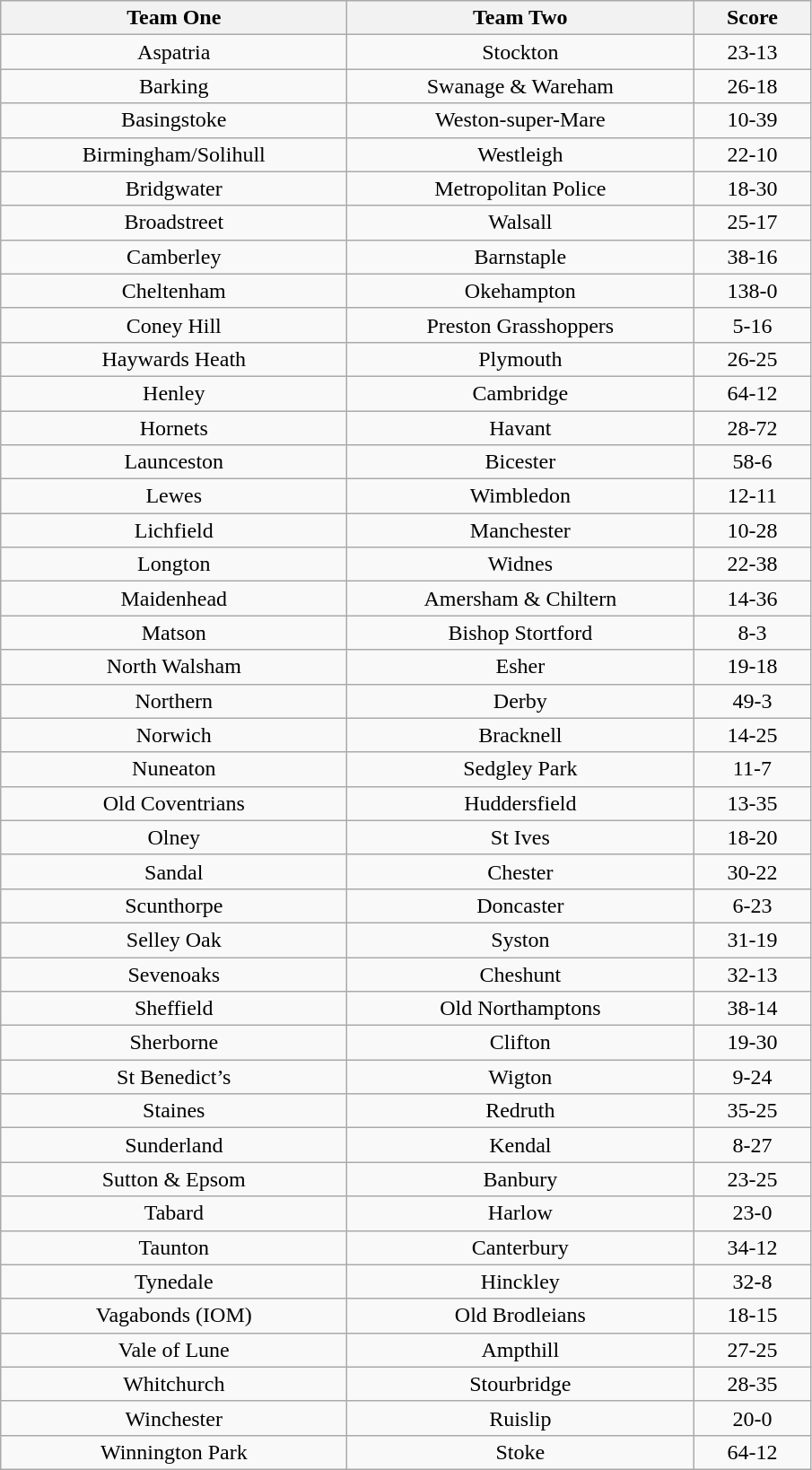<table class="wikitable" style="text-align: center">
<tr>
<th width=250>Team One</th>
<th width=250>Team Two</th>
<th width=80>Score</th>
</tr>
<tr>
<td>Aspatria</td>
<td>Stockton</td>
<td>23-13</td>
</tr>
<tr>
<td>Barking</td>
<td>Swanage & Wareham</td>
<td>26-18</td>
</tr>
<tr>
<td>Basingstoke</td>
<td>Weston-super-Mare</td>
<td>10-39</td>
</tr>
<tr>
<td>Birmingham/Solihull</td>
<td>Westleigh</td>
<td>22-10</td>
</tr>
<tr>
<td>Bridgwater</td>
<td>Metropolitan Police</td>
<td>18-30</td>
</tr>
<tr>
<td>Broadstreet</td>
<td>Walsall</td>
<td>25-17</td>
</tr>
<tr>
<td>Camberley</td>
<td>Barnstaple</td>
<td>38-16</td>
</tr>
<tr>
<td>Cheltenham</td>
<td>Okehampton</td>
<td>138-0</td>
</tr>
<tr>
<td>Coney Hill</td>
<td>Preston Grasshoppers</td>
<td>5-16</td>
</tr>
<tr>
<td>Haywards Heath</td>
<td>Plymouth</td>
<td>26-25</td>
</tr>
<tr>
<td>Henley</td>
<td>Cambridge</td>
<td>64-12</td>
</tr>
<tr>
<td>Hornets</td>
<td>Havant</td>
<td>28-72</td>
</tr>
<tr>
<td>Launceston</td>
<td>Bicester</td>
<td>58-6</td>
</tr>
<tr>
<td>Lewes</td>
<td>Wimbledon</td>
<td>12-11</td>
</tr>
<tr>
<td>Lichfield</td>
<td>Manchester</td>
<td>10-28</td>
</tr>
<tr>
<td>Longton</td>
<td>Widnes</td>
<td>22-38</td>
</tr>
<tr>
<td>Maidenhead</td>
<td>Amersham & Chiltern</td>
<td>14-36</td>
</tr>
<tr>
<td>Matson</td>
<td>Bishop Stortford</td>
<td>8-3</td>
</tr>
<tr>
<td>North Walsham</td>
<td>Esher</td>
<td>19-18</td>
</tr>
<tr>
<td>Northern</td>
<td>Derby</td>
<td>49-3</td>
</tr>
<tr>
<td>Norwich</td>
<td>Bracknell</td>
<td>14-25</td>
</tr>
<tr>
<td>Nuneaton</td>
<td>Sedgley Park</td>
<td>11-7</td>
</tr>
<tr>
<td>Old Coventrians</td>
<td>Huddersfield</td>
<td>13-35</td>
</tr>
<tr>
<td>Olney</td>
<td>St Ives</td>
<td>18-20</td>
</tr>
<tr>
<td>Sandal</td>
<td>Chester</td>
<td>30-22</td>
</tr>
<tr>
<td>Scunthorpe</td>
<td>Doncaster</td>
<td>6-23</td>
</tr>
<tr>
<td>Selley Oak</td>
<td>Syston</td>
<td>31-19</td>
</tr>
<tr>
<td>Sevenoaks</td>
<td>Cheshunt</td>
<td>32-13</td>
</tr>
<tr>
<td>Sheffield</td>
<td>Old Northamptons</td>
<td>38-14</td>
</tr>
<tr>
<td>Sherborne</td>
<td>Clifton</td>
<td>19-30</td>
</tr>
<tr>
<td>St Benedict’s</td>
<td>Wigton</td>
<td>9-24</td>
</tr>
<tr>
<td>Staines</td>
<td>Redruth</td>
<td>35-25</td>
</tr>
<tr>
<td>Sunderland</td>
<td>Kendal</td>
<td>8-27</td>
</tr>
<tr>
<td>Sutton & Epsom</td>
<td>Banbury</td>
<td>23-25</td>
</tr>
<tr>
<td>Tabard</td>
<td>Harlow</td>
<td>23-0</td>
</tr>
<tr>
<td>Taunton</td>
<td>Canterbury</td>
<td>34-12</td>
</tr>
<tr>
<td>Tynedale</td>
<td>Hinckley</td>
<td>32-8</td>
</tr>
<tr>
<td>Vagabonds (IOM)</td>
<td>Old Brodleians</td>
<td>18-15</td>
</tr>
<tr>
<td>Vale of Lune</td>
<td>Ampthill</td>
<td>27-25</td>
</tr>
<tr>
<td>Whitchurch</td>
<td>Stourbridge</td>
<td>28-35</td>
</tr>
<tr>
<td>Winchester</td>
<td>Ruislip</td>
<td>20-0</td>
</tr>
<tr>
<td>Winnington Park</td>
<td>Stoke</td>
<td>64-12</td>
</tr>
</table>
